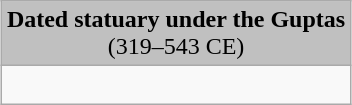<table class="wikitable" style="margin:0 auto;"  align="center"  colspan="2" cellpadding="3" style="font-size: 80%; width: 100%;">
<tr>
<td align=center colspan=2 style="background:#C0C0C0; font-size: 100%;"><strong>Dated statuary under the Guptas</strong><br>(319–543 CE)</td>
</tr>
<tr>
<td><br></td>
</tr>
</table>
